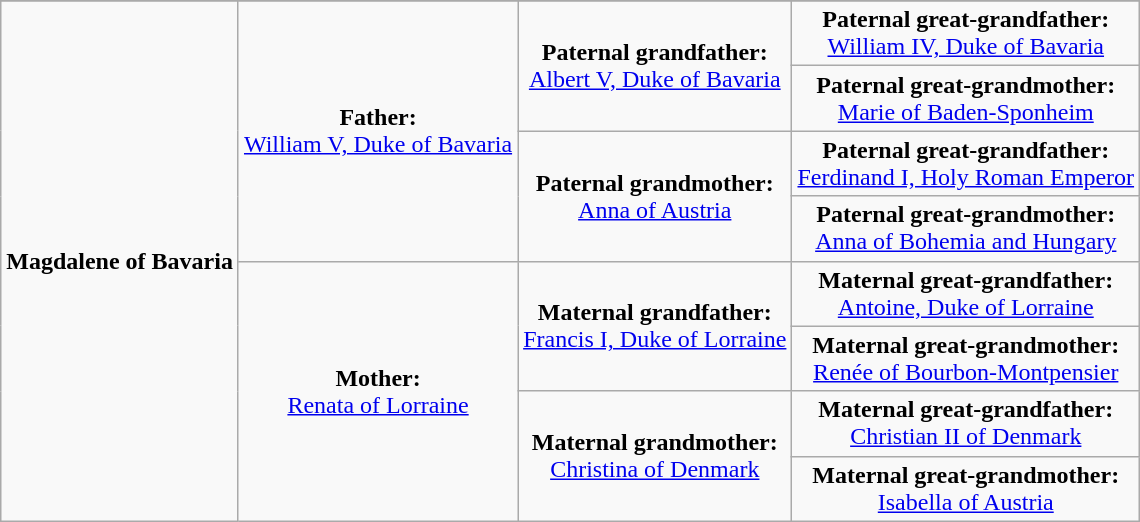<table class="wikitable">
<tr>
</tr>
<tr>
<td rowspan="8" align="center"><strong>Magdalene of Bavaria</strong></td>
<td rowspan="4" align="center"><strong>Father:</strong><br><a href='#'>William V, Duke of Bavaria</a></td>
<td rowspan="2" align="center"><strong>Paternal grandfather:</strong><br><a href='#'>Albert V, Duke of Bavaria</a></td>
<td align="center"><strong>Paternal great-grandfather:</strong><br><a href='#'>William IV, Duke of Bavaria</a></td>
</tr>
<tr>
<td align="center"><strong>Paternal great-grandmother:</strong><br><a href='#'>Marie of Baden-Sponheim</a></td>
</tr>
<tr>
<td rowspan="2" align="center"><strong>Paternal grandmother:</strong><br><a href='#'>Anna of Austria</a></td>
<td align="center"><strong>Paternal great-grandfather:</strong><br><a href='#'>Ferdinand I, Holy Roman Emperor</a></td>
</tr>
<tr>
<td align="center"><strong>Paternal great-grandmother:</strong><br><a href='#'>Anna of Bohemia and Hungary</a></td>
</tr>
<tr>
<td rowspan="4" align="center"><strong>Mother:</strong><br><a href='#'>Renata of Lorraine</a></td>
<td rowspan="2" align="center"><strong>Maternal grandfather:</strong><br><a href='#'>Francis I, Duke of Lorraine</a></td>
<td align="center"><strong>Maternal great-grandfather:</strong><br><a href='#'>Antoine, Duke of Lorraine</a></td>
</tr>
<tr>
<td align="center"><strong>Maternal great-grandmother:</strong><br><a href='#'>Renée of Bourbon-Montpensier</a></td>
</tr>
<tr>
<td rowspan="2" align="center"><strong>Maternal grandmother:</strong><br><a href='#'>Christina of Denmark</a></td>
<td align="center"><strong>Maternal great-grandfather:</strong><br><a href='#'>Christian II of Denmark</a></td>
</tr>
<tr>
<td align="center"><strong>Maternal great-grandmother:</strong><br><a href='#'>Isabella of Austria</a></td>
</tr>
</table>
